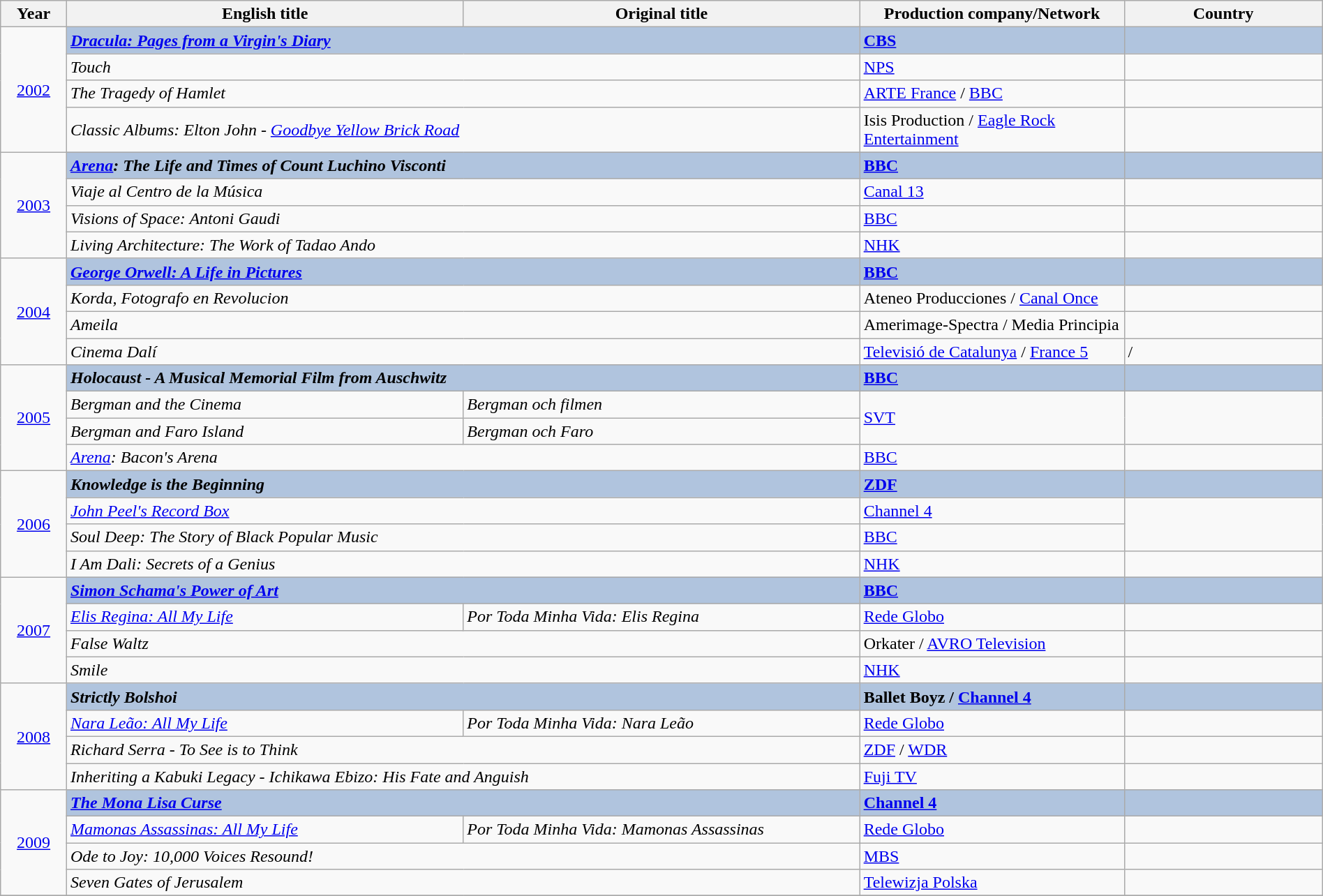<table class="wikitable" width="100%" border="1" cellpadding="5" cellspacing="0">
<tr>
<th width=5%>Year</th>
<th width=30%>English title</th>
<th width=30%>Original title</th>
<th width=20%><strong>Production company/Network</strong></th>
<th width=15%><strong>Country</strong></th>
</tr>
<tr>
<td rowspan="4" style="text-align:center;"><a href='#'>2002</a><br></td>
<td colspan="2" style="background:#B0C4DE;"><strong><em><a href='#'>Dracula: Pages from a Virgin's Diary</a></em></strong></td>
<td style="background:#B0C4DE;"><strong><a href='#'>CBS</a></strong></td>
<td style="background:#B0C4DE;"><strong></strong></td>
</tr>
<tr>
<td colspan="2"><em>Touch</em></td>
<td><a href='#'>NPS</a></td>
<td></td>
</tr>
<tr>
<td colspan="2"><em>The Tragedy of Hamlet</em></td>
<td><a href='#'>ARTE France</a> / <a href='#'>BBC</a></td>
<td></td>
</tr>
<tr>
<td colspan="2"><em>Classic Albums: Elton John - <a href='#'>Goodbye Yellow Brick Road</a></em></td>
<td>Isis Production / <a href='#'>Eagle Rock Entertainment</a></td>
<td></td>
</tr>
<tr>
<td rowspan="4" style="text-align:center;"><a href='#'>2003</a><br></td>
<td colspan="2" style="background:#B0C4DE;"><strong><em><a href='#'>Arena</a>: The Life and Times of Count Luchino Visconti</em></strong></td>
<td style="background:#B0C4DE;"><strong><a href='#'>BBC</a></strong></td>
<td style="background:#B0C4DE;"><strong></strong></td>
</tr>
<tr>
<td colspan="2"><em>Viaje al Centro de la Música</em></td>
<td><a href='#'>Canal 13</a></td>
<td></td>
</tr>
<tr>
<td colspan="2"><em>Visions of Space: Antoni Gaudi</em></td>
<td><a href='#'>BBC</a></td>
<td></td>
</tr>
<tr>
<td colspan="2"><em>Living Architecture: The Work of Tadao Ando</em></td>
<td><a href='#'>NHK</a></td>
<td></td>
</tr>
<tr>
<td rowspan="4" style="text-align:center;"><a href='#'>2004</a><br></td>
<td colspan="2" style="background:#B0C4DE;"><strong><em><a href='#'>George Orwell: A Life in Pictures</a></em></strong></td>
<td style="background:#B0C4DE;"><strong><a href='#'>BBC</a></strong></td>
<td style="background:#B0C4DE;"><strong></strong></td>
</tr>
<tr>
<td colspan="2"><em>Korda, Fotografo en Revolucion</em></td>
<td>Ateneo Producciones / <a href='#'>Canal Once</a></td>
<td></td>
</tr>
<tr>
<td colspan="2"><em>Ameila</em></td>
<td>Amerimage-Spectra / Media Principia</td>
<td></td>
</tr>
<tr>
<td colspan="2"><em>Cinema Dalí</em></td>
<td><a href='#'>Televisió de Catalunya</a> / <a href='#'>France 5</a></td>
<td> / </td>
</tr>
<tr>
<td rowspan="4" style="text-align:center;"><a href='#'>2005</a><br></td>
<td colspan="2" style="background:#B0C4DE;"><strong><em>Holocaust - A Musical Memorial Film from Auschwitz</em></strong></td>
<td style="background:#B0C4DE;"><strong><a href='#'>BBC</a></strong></td>
<td style="background:#B0C4DE;"><strong></strong></td>
</tr>
<tr>
<td><em>Bergman and the Cinema</em></td>
<td><em>Bergman och filmen</em></td>
<td rowspan="2"><a href='#'>SVT</a></td>
<td rowspan="2"></td>
</tr>
<tr>
<td><em>Bergman and Faro Island</em></td>
<td><em>Bergman och Faro</em></td>
</tr>
<tr>
<td colspan="2"><em><a href='#'>Arena</a>: Bacon's Arena</em></td>
<td><a href='#'>BBC</a></td>
<td></td>
</tr>
<tr>
<td rowspan="4" style="text-align:center;"><a href='#'>2006</a><br></td>
<td colspan="2" style="background:#B0C4DE;"><strong><em>Knowledge is the Beginning</em></strong></td>
<td style="background:#B0C4DE;"><strong><a href='#'>ZDF</a></strong></td>
<td style="background:#B0C4DE;"><strong></strong></td>
</tr>
<tr>
<td colspan="2"><em><a href='#'>John Peel's Record Box</a></em></td>
<td><a href='#'>Channel 4</a></td>
<td rowspan="2"></td>
</tr>
<tr>
<td colspan="2"><em>Soul Deep: The Story of Black Popular Music</em></td>
<td><a href='#'>BBC</a></td>
</tr>
<tr>
<td colspan="2"><em>I Am Dali: Secrets of a Genius</em></td>
<td><a href='#'>NHK</a></td>
<td></td>
</tr>
<tr>
<td rowspan="4" style="text-align:center;"><a href='#'>2007</a><br></td>
<td colspan="2" style="background:#B0C4DE;"><strong><em><a href='#'>Simon Schama's Power of Art</a></em></strong></td>
<td style="background:#B0C4DE;"><strong><a href='#'>BBC</a></strong></td>
<td style="background:#B0C4DE;"><strong></strong></td>
</tr>
<tr>
<td><em><a href='#'>Elis Regina: All My Life</a></em></td>
<td><em>Por Toda Minha Vida: Elis Regina</em></td>
<td><a href='#'>Rede Globo</a></td>
<td></td>
</tr>
<tr>
<td colspan="2"><em>False Waltz</em></td>
<td>Orkater / <a href='#'>AVRO Television</a></td>
<td></td>
</tr>
<tr>
<td colspan="2"><em>Smile</em></td>
<td><a href='#'>NHK</a></td>
<td></td>
</tr>
<tr>
<td rowspan="4" style="text-align:center;"><a href='#'>2008</a><br></td>
<td colspan="2" style="background:#B0C4DE;"><strong><em>Strictly Bolshoi</em></strong></td>
<td style="background:#B0C4DE;"><strong>Ballet Boyz / <a href='#'>Channel 4</a></strong></td>
<td style="background:#B0C4DE;"><strong></strong></td>
</tr>
<tr>
<td><em><a href='#'>Nara Leão: All My Life</a></em></td>
<td><em>Por Toda Minha Vida: Nara Leão</em></td>
<td><a href='#'>Rede Globo</a></td>
<td></td>
</tr>
<tr>
<td colspan="2"><em>Richard Serra - To See is to Think</em></td>
<td><a href='#'>ZDF</a> / <a href='#'>WDR</a></td>
<td></td>
</tr>
<tr>
<td colspan="2"><em>Inheriting a Kabuki Legacy - Ichikawa Ebizo: His Fate and Anguish</em></td>
<td><a href='#'>Fuji TV</a></td>
<td></td>
</tr>
<tr>
<td rowspan="4" style="text-align:center;"><a href='#'>2009</a><br></td>
<td colspan="2" style="background:#B0C4DE;"><strong><em><a href='#'>The Mona Lisa Curse</a></em></strong></td>
<td style="background:#B0C4DE;"><strong><a href='#'>Channel 4</a></strong></td>
<td style="background:#B0C4DE;"><strong></strong></td>
</tr>
<tr>
<td><em><a href='#'>Mamonas Assassinas: All My Life</a></em></td>
<td><em>Por Toda Minha Vida: Mamonas Assassinas</em></td>
<td><a href='#'>Rede Globo</a></td>
<td></td>
</tr>
<tr>
<td colspan="2"><em>Ode to Joy: 10,000 Voices Resound!</em></td>
<td><a href='#'>MBS</a></td>
<td></td>
</tr>
<tr>
<td colspan="2"><em>Seven Gates of Jerusalem</em></td>
<td><a href='#'>Telewizja Polska</a></td>
<td></td>
</tr>
<tr>
</tr>
</table>
